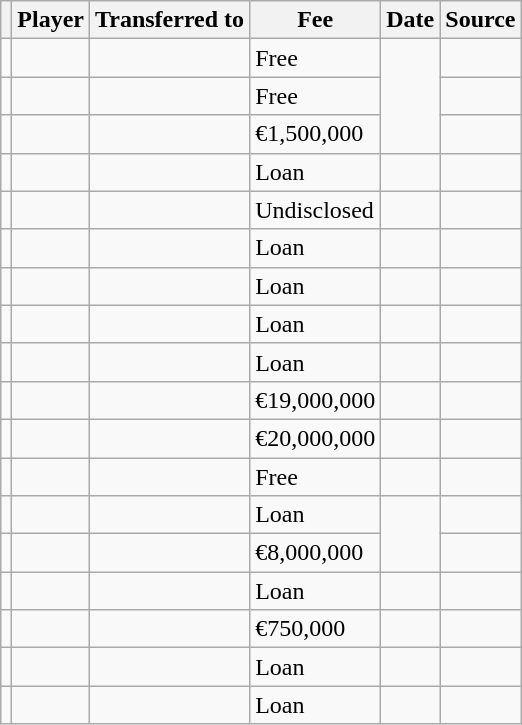<table class="wikitable plainrowheaders sortable">
<tr>
<th></th>
<th scope="col">Player</th>
<th>Transferred to</th>
<th style="width: 65px;">Fee</th>
<th scope="col">Date</th>
<th scope="col">Source</th>
</tr>
<tr>
<td align=center></td>
<td></td>
<td></td>
<td>Free</td>
<td rowspan=3></td>
<td></td>
</tr>
<tr>
<td align=center></td>
<td></td>
<td></td>
<td>Free</td>
<td></td>
</tr>
<tr>
<td align=center></td>
<td></td>
<td></td>
<td>€1,500,000</td>
<td></td>
</tr>
<tr>
<td align=center></td>
<td></td>
<td></td>
<td>Loan</td>
<td></td>
<td></td>
</tr>
<tr>
<td align=center></td>
<td></td>
<td></td>
<td>Undisclosed</td>
<td></td>
<td></td>
</tr>
<tr>
<td align=center></td>
<td></td>
<td></td>
<td>Loan</td>
<td></td>
<td></td>
</tr>
<tr>
<td align=center></td>
<td></td>
<td></td>
<td>Loan</td>
<td></td>
<td></td>
</tr>
<tr>
<td align=center></td>
<td></td>
<td></td>
<td>Loan</td>
<td></td>
<td></td>
</tr>
<tr>
<td align=center></td>
<td></td>
<td></td>
<td>Loan</td>
<td></td>
<td></td>
</tr>
<tr>
<td align=center></td>
<td></td>
<td></td>
<td>€19,000,000</td>
<td></td>
<td></td>
</tr>
<tr>
<td align=center></td>
<td></td>
<td></td>
<td>€20,000,000</td>
<td></td>
<td></td>
</tr>
<tr>
<td align=center></td>
<td></td>
<td></td>
<td>Free</td>
<td></td>
<td></td>
</tr>
<tr>
<td align=center></td>
<td></td>
<td></td>
<td>Loan</td>
<td rowspan=2></td>
<td></td>
</tr>
<tr>
<td align=center></td>
<td></td>
<td></td>
<td>€8,000,000</td>
<td></td>
</tr>
<tr>
<td align=center></td>
<td></td>
<td></td>
<td>Loan</td>
<td></td>
<td></td>
</tr>
<tr>
<td align=center></td>
<td></td>
<td></td>
<td>€750,000</td>
<td></td>
<td></td>
</tr>
<tr>
<td align=center></td>
<td></td>
<td></td>
<td>Loan</td>
<td></td>
<td></td>
</tr>
<tr>
<td align=center></td>
<td></td>
<td></td>
<td>Loan</td>
<td></td>
<td></td>
</tr>
</table>
